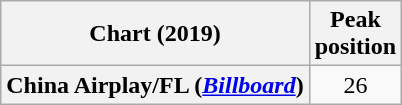<table class="wikitable plainrowheaders" style="text-align:center">
<tr>
<th scope="col">Chart (2019)</th>
<th scope="col">Peak<br>position</th>
</tr>
<tr>
<th scope="row">China Airplay/FL (<em><a href='#'>Billboard</a></em>)</th>
<td>26</td>
</tr>
</table>
